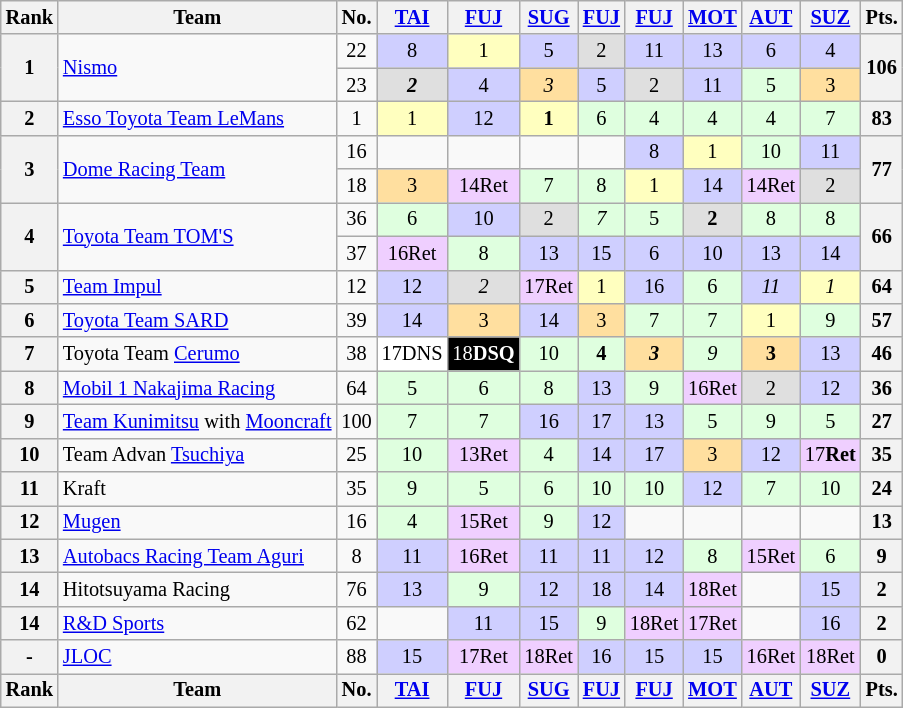<table class="wikitable" style="font-size:85%; text-align:center">
<tr>
<th>Rank</th>
<th>Team</th>
<th>No.</th>
<th><a href='#'>TAI</a><br></th>
<th><a href='#'>FUJ</a><br></th>
<th><a href='#'>SUG</a><br></th>
<th><a href='#'>FUJ</a><br></th>
<th><a href='#'>FUJ</a><br></th>
<th><a href='#'>MOT</a><br></th>
<th><a href='#'>AUT</a><br></th>
<th><a href='#'>SUZ</a><br></th>
<th>Pts.</th>
</tr>
<tr>
<th rowspan="2">1</th>
<td rowspan="2" align="left"><a href='#'>Nismo</a></td>
<td>22</td>
<td bgcolor="#CFCFFF">8</td>
<td bgcolor="#FFFFBF">1</td>
<td bgcolor="#CFCFFF">5</td>
<td bgcolor="#DFDFDF">2</td>
<td bgcolor="#CFCFFF">11</td>
<td bgcolor="#CFCFFF">13</td>
<td bgcolor="#CFCFFF">6</td>
<td bgcolor="#CFCFFF">4</td>
<th rowspan="2">106</th>
</tr>
<tr>
<td>23</td>
<td bgcolor="#DFDFDF"><strong><em>2</em></strong></td>
<td bgcolor="#CFCFFF">4</td>
<td bgcolor="#FFDF9F"><em>3</em></td>
<td bgcolor="#CFCFFF">5</td>
<td bgcolor="#DFDFDF">2</td>
<td bgcolor="#CFCFFF">11</td>
<td bgcolor="#DFFFDF">5</td>
<td bgcolor="#FFDF9F">3</td>
</tr>
<tr>
<th>2</th>
<td align="left"><a href='#'>Esso Toyota Team LeMans</a></td>
<td>1</td>
<td bgcolor="#FFFFBF">1</td>
<td bgcolor="#CFCFFF">12</td>
<td bgcolor="#FFFFBF"><strong>1</strong></td>
<td bgcolor="#DFFFDF">6</td>
<td bgcolor="#DFFFDF">4</td>
<td bgcolor="#DFFFDF">4</td>
<td bgcolor="#DFFFDF">4</td>
<td bgcolor="#DFFFDF">7</td>
<th>83</th>
</tr>
<tr>
<th rowspan="2">3</th>
<td rowspan="2" align="left"><a href='#'>Dome Racing Team</a></td>
<td>16</td>
<td></td>
<td></td>
<td></td>
<td></td>
<td bgcolor="#CFCFFF">8</td>
<td bgcolor="#FFFFBF">1</td>
<td bgcolor="#DFFFDF">10</td>
<td bgcolor="#CFCFFF">11</td>
<th rowspan="2">77</th>
</tr>
<tr>
<td>18</td>
<td bgcolor="#FFDF9F">3</td>
<td bgcolor="#EFCFFF"><span>14</span>Ret</td>
<td bgcolor="#DFFFDF">7</td>
<td bgcolor="#DFFFDF">8</td>
<td bgcolor="#FFFFBF">1</td>
<td bgcolor="#CFCFFF">14</td>
<td bgcolor="#EFCFFF"><span>14</span>Ret</td>
<td bgcolor="#DFDFDF">2</td>
</tr>
<tr>
<th rowspan="2">4</th>
<td rowspan="2" align="left"><a href='#'>Toyota Team TOM'S</a></td>
<td>36</td>
<td bgcolor="#DFFFDF">6</td>
<td bgcolor="#CFCFFF">10</td>
<td bgcolor="#DFDFDF">2</td>
<td bgcolor="#DFFFDF"><em>7</em></td>
<td bgcolor="#DFFFDF">5</td>
<td bgcolor="#DFDFDF"><strong>2</strong></td>
<td bgcolor="#DFFFDF">8</td>
<td bgcolor="#DFFFDF">8</td>
<th rowspan="2">66</th>
</tr>
<tr>
<td>37</td>
<td bgcolor="#EFCFFF"><span>16</span>Ret</td>
<td bgcolor="#DFFFDF">8</td>
<td bgcolor="#CFCFFF">13</td>
<td bgcolor="#CFCFFF">15</td>
<td bgcolor="#CFCFFF">6</td>
<td bgcolor="#CFCFFF">10</td>
<td bgcolor="#CFCFFF">13</td>
<td bgcolor="#CFCFFF">14</td>
</tr>
<tr>
<th>5</th>
<td align="left"><a href='#'>Team Impul</a></td>
<td>12</td>
<td bgcolor="#CFCFFF">12</td>
<td bgcolor="#DFDFDF"><em>2</em></td>
<td bgcolor="#EFCFFF"><span>17</span>Ret</td>
<td bgcolor="#FFFFBF">1</td>
<td bgcolor="#CFCFFF">16</td>
<td bgcolor="#DFFFDF">6</td>
<td bgcolor="#CFCFFF"><em>11</em></td>
<td bgcolor="#FFFFBF"><em>1</em></td>
<th>64</th>
</tr>
<tr>
<th>6</th>
<td align="left"><a href='#'>Toyota Team SARD</a></td>
<td>39</td>
<td bgcolor="#CFCFFF">14</td>
<td bgcolor="#FFDF9F">3</td>
<td bgcolor="#CFCFFF">14</td>
<td bgcolor="#FFDF9F">3</td>
<td bgcolor="#DFFFDF">7</td>
<td bgcolor="#DFFFDF">7</td>
<td bgcolor="#FFFFBF">1</td>
<td bgcolor="#DFFFDF">9</td>
<th>57</th>
</tr>
<tr>
<th>7</th>
<td align="left">Toyota Team <a href='#'>Cerumo</a></td>
<td>38</td>
<td bgcolor="#FFFFFF"><span>17</span>DNS</td>
<td style="background-color: #000; color: white;"><span>18</span><strong>DSQ</strong></td>
<td bgcolor="#DFFFDF">10</td>
<td bgcolor="#DFFFDF"><strong>4</strong></td>
<td bgcolor="#FFDF9F"><strong><em>3</em></strong></td>
<td bgcolor="#DFFFDF"><em>9</em></td>
<td bgcolor="#FFDF9F"><strong>3</strong></td>
<td bgcolor="#CFCFFF">13</td>
<th>46</th>
</tr>
<tr>
<th>8</th>
<td align="left"><a href='#'>Mobil 1 Nakajima Racing</a></td>
<td>64</td>
<td bgcolor="#DFFFDF">5</td>
<td bgcolor="#DFFFDF">6</td>
<td bgcolor="#DFFFDF">8</td>
<td bgcolor="#CFCFFF">13</td>
<td bgcolor="#DFFFDF">9</td>
<td bgcolor="#EFCFFF"><span>16</span>Ret</td>
<td bgcolor="#DFDFDF">2</td>
<td bgcolor="#CFCFFF">12</td>
<th>36</th>
</tr>
<tr>
<th>9</th>
<td align="left"><a href='#'>Team Kunimitsu</a> with <a href='#'>Mooncraft</a></td>
<td>100</td>
<td bgcolor="#DFFFDF">7</td>
<td bgcolor="#DFFFDF">7</td>
<td bgcolor="#CFCFFF">16</td>
<td bgcolor="#CFCFFF">17</td>
<td bgcolor="#CFCFFF">13</td>
<td bgcolor="#DFFFDF">5</td>
<td bgcolor="#DFFFDF">9</td>
<td bgcolor="#DFFFDF">5</td>
<th>27</th>
</tr>
<tr>
<th>10</th>
<td align="left">Team Advan <a href='#'>Tsuchiya</a></td>
<td>25</td>
<td bgcolor="#DFFFDF">10</td>
<td bgcolor="#EFCFFF"><span>13</span>Ret</td>
<td bgcolor="#DFFFDF">4</td>
<td bgcolor="#CFCFFF">14</td>
<td bgcolor="#CFCFFF">17</td>
<td bgcolor="#FFDF9F">3</td>
<td bgcolor="#CFCFFF">12</td>
<td bgcolor="#EFCFFF"><span>17</span><strong>Ret</strong></td>
<th>35</th>
</tr>
<tr>
<th>11</th>
<td align="left">Kraft</td>
<td>35</td>
<td bgcolor="#DFFFDF">9</td>
<td bgcolor="#DFFFDF">5</td>
<td bgcolor="#DFFFDF">6</td>
<td bgcolor="#DFFFDF">10</td>
<td bgcolor="#DFFFDF">10</td>
<td bgcolor="#CFCFFF">12</td>
<td bgcolor="#DFFFDF">7</td>
<td bgcolor="#DFFFDF">10</td>
<th>24</th>
</tr>
<tr>
<th>12</th>
<td align="left"><a href='#'>Mugen</a></td>
<td>16</td>
<td bgcolor="#DFFFDF">4</td>
<td bgcolor="#EFCFFF"><span>15</span>Ret</td>
<td bgcolor="#DFFFDF">9</td>
<td bgcolor="#CFCFFF">12</td>
<td></td>
<td></td>
<td></td>
<td></td>
<th>13</th>
</tr>
<tr>
<th>13</th>
<td align="left"><a href='#'>Autobacs Racing Team Aguri</a></td>
<td>8</td>
<td bgcolor="#CFCFFF">11</td>
<td bgcolor="#EFCFFF"><span>16</span>Ret</td>
<td bgcolor="#CFCFFF">11</td>
<td bgcolor="#CFCFFF">11</td>
<td bgcolor="#CFCFFF">12</td>
<td bgcolor="#DFFFDF">8</td>
<td bgcolor="#EFCFFF"><span>15</span>Ret</td>
<td bgcolor="#DFFFDF">6</td>
<th>9</th>
</tr>
<tr>
<th>14</th>
<td align="left">Hitotsuyama Racing</td>
<td>76</td>
<td bgcolor="#CFCFFF">13</td>
<td bgcolor="#DFFFDF">9</td>
<td bgcolor="#CFCFFF">12</td>
<td bgcolor="#CFCFFF">18</td>
<td bgcolor="#CFCFFF">14</td>
<td bgcolor="#EFCFFF"><span>18</span>Ret</td>
<td></td>
<td bgcolor="#CFCFFF">15</td>
<th>2</th>
</tr>
<tr>
<th>14</th>
<td align="left"><a href='#'>R&D Sports</a></td>
<td>62</td>
<td></td>
<td bgcolor="#CFCFFF">11</td>
<td bgcolor="#CFCFFF">15</td>
<td bgcolor="#DFFFDF">9</td>
<td bgcolor="#EFCFFF"><span>18</span>Ret</td>
<td bgcolor="#EFCFFF"><span>17</span>Ret</td>
<td></td>
<td bgcolor="#CFCFFF">16</td>
<th>2</th>
</tr>
<tr>
<th>-</th>
<td align="left"><a href='#'>JLOC</a></td>
<td>88</td>
<td bgcolor="#CFCFFF">15</td>
<td bgcolor="#EFCFFF"><span>17</span>Ret</td>
<td bgcolor="#EFCFFF"><span>18</span>Ret</td>
<td bgcolor="#CFCFFF">16</td>
<td bgcolor="#CFCFFF">15</td>
<td bgcolor="#CFCFFF">15</td>
<td bgcolor="#EFCFFF"><span>16</span>Ret</td>
<td bgcolor="#EFCFFF"><span>18</span>Ret</td>
<th>0</th>
</tr>
<tr>
<th>Rank</th>
<th>Team</th>
<th>No.</th>
<th><a href='#'>TAI</a><br></th>
<th><a href='#'>FUJ</a><br></th>
<th><a href='#'>SUG</a><br></th>
<th><a href='#'>FUJ</a><br></th>
<th><a href='#'>FUJ</a><br></th>
<th><a href='#'>MOT</a><br></th>
<th><a href='#'>AUT</a><br></th>
<th><a href='#'>SUZ</a><br></th>
<th>Pts.</th>
</tr>
</table>
